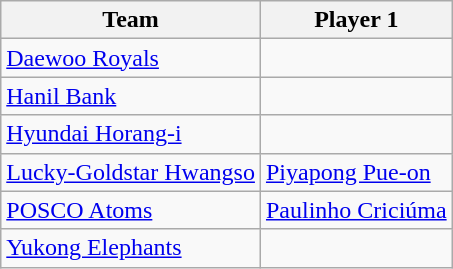<table class="wikitable">
<tr>
<th>Team</th>
<th>Player 1</th>
</tr>
<tr>
<td><a href='#'>Daewoo Royals</a></td>
<td></td>
</tr>
<tr>
<td><a href='#'>Hanil Bank</a></td>
<td></td>
</tr>
<tr>
<td><a href='#'>Hyundai Horang-i</a></td>
<td></td>
</tr>
<tr>
<td><a href='#'>Lucky-Goldstar Hwangso</a></td>
<td> <a href='#'>Piyapong Pue-on</a></td>
</tr>
<tr>
<td><a href='#'>POSCO Atoms</a></td>
<td> <a href='#'>Paulinho Criciúma</a></td>
</tr>
<tr>
<td><a href='#'>Yukong Elephants</a></td>
<td></td>
</tr>
</table>
